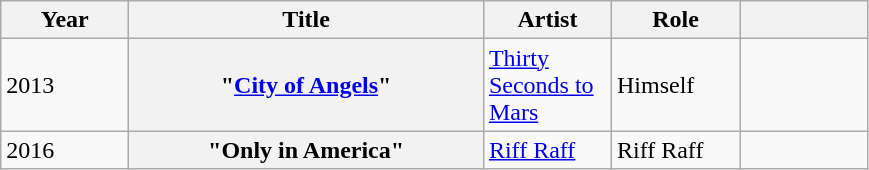<table class="wikitable plainrowheaders sortable">
<tr>
<th width="78">Year</th>
<th width=229>Title</th>
<th width=78>Artist</th>
<th width=78>Role</th>
<th width=78></th>
</tr>
<tr>
<td>2013</td>
<th scope="row">"<a href='#'>City of Angels</a>"</th>
<td><a href='#'>Thirty Seconds to Mars</a></td>
<td>Himself</td>
<td></td>
</tr>
<tr>
<td>2016</td>
<th scope="row">"Only in America"</th>
<td><a href='#'>Riff Raff</a></td>
<td>Riff Raff</td>
<td></td>
</tr>
</table>
